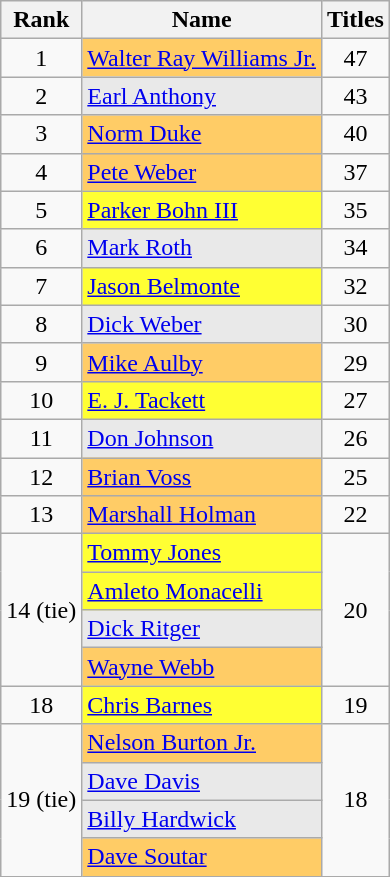<table class="wikitable">
<tr>
<th>Rank</th>
<th>Name</th>
<th>Titles</th>
</tr>
<tr>
<td align=center>1</td>
<td !scope="row" style="background-color:#FFCC66"><a href='#'>Walter Ray Williams Jr.</a></td>
<td align=center>47</td>
</tr>
<tr>
<td align=center>2</td>
<td !scope="row" style="background-color:#E9E9E9"><a href='#'>Earl Anthony</a></td>
<td align=center>43</td>
</tr>
<tr>
<td align=center>3</td>
<td !scope="row" style="background-color:#FFCC66"><a href='#'>Norm Duke</a></td>
<td align=center>40</td>
</tr>
<tr>
<td align=center>4</td>
<td !scope="row" style="background-color:#FFCC66"><a href='#'>Pete Weber</a></td>
<td align=center>37</td>
</tr>
<tr>
<td align=center>5</td>
<td !scope="row" style="background-color:#FFFF33"><a href='#'>Parker Bohn III</a></td>
<td align=center>35</td>
</tr>
<tr>
<td align=center>6</td>
<td !scope="row" style="background-color:#E9E9E9"><a href='#'>Mark Roth</a></td>
<td align=center>34</td>
</tr>
<tr>
<td align=center>7</td>
<td !scope="row" style="background-color:#FFFF33"><a href='#'>Jason Belmonte</a></td>
<td align=center>32</td>
</tr>
<tr>
<td align=center>8</td>
<td !scope="row" style="background-color:#E9E9E9"><a href='#'>Dick Weber</a></td>
<td align=center>30</td>
</tr>
<tr>
<td align=center>9</td>
<td !scope="row" style="background-color:#FFCC66"><a href='#'>Mike Aulby</a></td>
<td align=center>29</td>
</tr>
<tr>
<td align=center>10</td>
<td !scope="row" style="background-color:#FFFF33"><a href='#'>E. J. Tackett</a></td>
<td align=center>27</td>
</tr>
<tr>
<td align=center>11</td>
<td !scope="row" style="background-color:#E9E9E9"><a href='#'>Don Johnson</a></td>
<td align=center>26</td>
</tr>
<tr>
<td align=center>12</td>
<td !scope="row" style="background-color:#FFCC66"><a href='#'>Brian Voss</a></td>
<td align=center>25</td>
</tr>
<tr>
<td align=center>13</td>
<td !scope="row" style="background-color:#FFCC66"><a href='#'>Marshall Holman</a></td>
<td align=center>22</td>
</tr>
<tr>
<td rowspan=4 align=center>14 (tie)</td>
<td !scope="row" style="background-color:#FFFF33"><a href='#'>Tommy Jones</a></td>
<td rowspan=4 align=center>20</td>
</tr>
<tr>
<td !scope="row" style="background-color:#FFFF33"><a href='#'>Amleto Monacelli</a></td>
</tr>
<tr>
<td !scope="row" style="background-color:#E9E9E9"><a href='#'>Dick Ritger</a></td>
</tr>
<tr>
<td !scope="row" style="background-color:#FFCC66"><a href='#'>Wayne Webb</a></td>
</tr>
<tr>
<td align=center>18</td>
<td !scope="row" style="background-color:#FFFF33"><a href='#'>Chris Barnes</a></td>
<td align=center>19</td>
</tr>
<tr>
<td rowspan=4 align=center>19 (tie)</td>
<td !scope="row" style="background-color:#FFCC66"><a href='#'>Nelson Burton Jr.</a></td>
<td rowspan=5 align=center>18</td>
</tr>
<tr>
<td !scope="row" style="background-color:#E9E9E9"><a href='#'>Dave Davis</a></td>
</tr>
<tr>
<td !scope="row" style="background-color:#E9E9E9"><a href='#'>Billy Hardwick</a></td>
</tr>
<tr>
<td !scope="row" style="background-color:#FFCC66"><a href='#'>Dave Soutar</a></td>
</tr>
</table>
